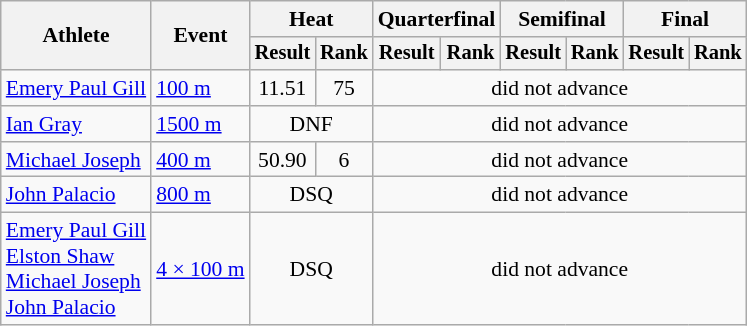<table class=wikitable style="font-size:90%">
<tr>
<th rowspan="2">Athlete</th>
<th rowspan="2">Event</th>
<th colspan="2">Heat</th>
<th colspan="2">Quarterfinal</th>
<th colspan="2">Semifinal</th>
<th colspan="2">Final</th>
</tr>
<tr style="font-size:95%">
<th>Result</th>
<th>Rank</th>
<th>Result</th>
<th>Rank</th>
<th>Result</th>
<th>Rank</th>
<th>Result</th>
<th>Rank</th>
</tr>
<tr align=center>
<td align=left><a href='#'>Emery Paul Gill</a></td>
<td align=left><a href='#'>100 m</a></td>
<td>11.51</td>
<td>75</td>
<td colspan=6>did not advance</td>
</tr>
<tr align=center>
<td align=left><a href='#'>Ian Gray</a></td>
<td align=left><a href='#'>1500 m</a></td>
<td colspan=2>DNF</td>
<td colspan=6>did not advance</td>
</tr>
<tr align=center>
<td align=left><a href='#'>Michael Joseph</a></td>
<td align=left><a href='#'>400 m</a></td>
<td>50.90</td>
<td>6</td>
<td colspan=6>did not advance</td>
</tr>
<tr align=center>
<td align=left><a href='#'>John Palacio</a></td>
<td align=left><a href='#'>800 m</a></td>
<td colspan=2>DSQ</td>
<td colspan=6>did not advance</td>
</tr>
<tr align=center>
<td align=left><a href='#'>Emery Paul Gill</a><br><a href='#'>Elston Shaw</a><br><a href='#'>Michael Joseph</a><br><a href='#'>John Palacio</a></td>
<td align=left><a href='#'>4 × 100 m</a></td>
<td colspan=2>DSQ</td>
<td colspan=6>did not advance</td>
</tr>
</table>
